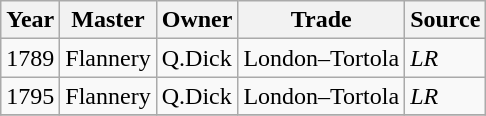<table class=" wikitable">
<tr>
<th>Year</th>
<th>Master</th>
<th>Owner</th>
<th>Trade</th>
<th>Source</th>
</tr>
<tr>
<td>1789</td>
<td>Flannery</td>
<td>Q.Dick</td>
<td>London–Tortola</td>
<td><em>LR</em></td>
</tr>
<tr>
<td>1795</td>
<td>Flannery</td>
<td>Q.Dick</td>
<td>London–Tortola</td>
<td><em>LR</em></td>
</tr>
<tr>
</tr>
</table>
